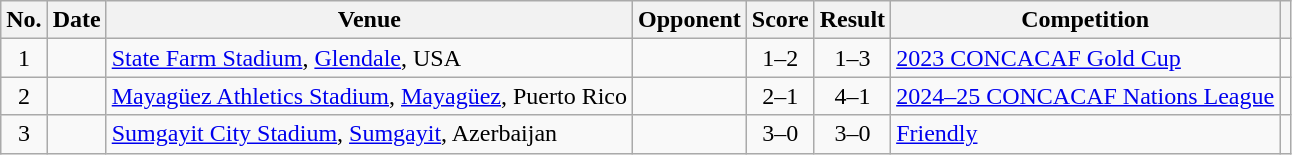<table class="wikitable sortable">
<tr>
<th scope="col">No.</th>
<th scope="col">Date</th>
<th scope="col">Venue</th>
<th scope="col">Opponent</th>
<th scope="col">Score</th>
<th scope="col">Result</th>
<th scope="col">Competition</th>
<th scope="col" class="unsortable"></th>
</tr>
<tr>
<td style="text-align:center">1</td>
<td></td>
<td><a href='#'>State Farm Stadium</a>, <a href='#'>Glendale</a>, USA</td>
<td></td>
<td style="text-align:center">1–2</td>
<td style="text-align:center">1–3</td>
<td><a href='#'>2023 CONCACAF Gold Cup</a></td>
<td></td>
</tr>
<tr>
<td style="text-align:center">2</td>
<td></td>
<td><a href='#'>Mayagüez Athletics Stadium</a>, <a href='#'>Mayagüez</a>, Puerto Rico</td>
<td></td>
<td style="text-align:center">2–1</td>
<td style="text-align:center">4–1</td>
<td><a href='#'>2024–25 CONCACAF Nations League</a></td>
<td></td>
</tr>
<tr>
<td style="text-align:center">3</td>
<td></td>
<td><a href='#'>Sumgayit City Stadium</a>, <a href='#'>Sumgayit</a>, Azerbaijan</td>
<td></td>
<td style="text-align:center">3–0</td>
<td style="text-align:center">3–0</td>
<td><a href='#'>Friendly</a></td>
<td></td>
</tr>
</table>
